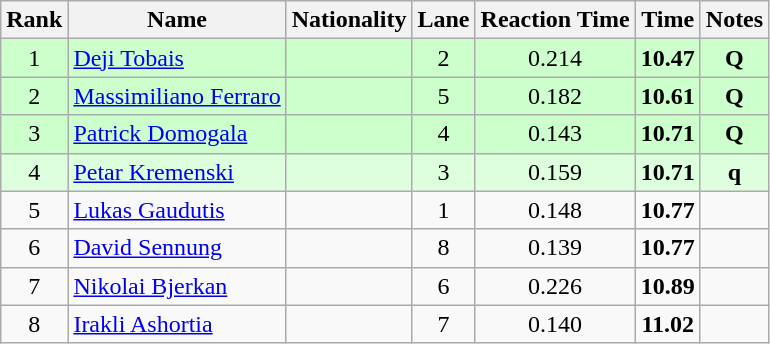<table class="wikitable sortable" style="text-align:center">
<tr>
<th>Rank</th>
<th>Name</th>
<th>Nationality</th>
<th>Lane</th>
<th>Reaction Time</th>
<th>Time</th>
<th>Notes</th>
</tr>
<tr bgcolor=ccffcc>
<td>1</td>
<td align=left><a href='#'>Deji Tobais</a></td>
<td align=left></td>
<td>2</td>
<td>0.214</td>
<td><strong>10.47</strong></td>
<td><strong>Q</strong></td>
</tr>
<tr bgcolor=ccffcc>
<td>2</td>
<td align=left><a href='#'>Massimiliano Ferraro</a></td>
<td align=left></td>
<td>5</td>
<td>0.182</td>
<td><strong>10.61</strong></td>
<td><strong>Q</strong></td>
</tr>
<tr bgcolor=ccffcc>
<td>3</td>
<td align=left><a href='#'>Patrick Domogala</a></td>
<td align=left></td>
<td>4</td>
<td>0.143</td>
<td><strong>10.71</strong></td>
<td><strong>Q</strong></td>
</tr>
<tr bgcolor=ddffdd>
<td>4</td>
<td align=left><a href='#'>Petar Kremenski</a></td>
<td align=left></td>
<td>3</td>
<td>0.159</td>
<td><strong>10.71</strong></td>
<td><strong>q</strong></td>
</tr>
<tr>
<td>5</td>
<td align=left><a href='#'>Lukas Gaudutis</a></td>
<td align=left></td>
<td>1</td>
<td>0.148</td>
<td><strong>10.77</strong></td>
<td></td>
</tr>
<tr>
<td>6</td>
<td align=left><a href='#'>David Sennung</a></td>
<td align=left></td>
<td>8</td>
<td>0.139</td>
<td><strong>10.77</strong></td>
<td></td>
</tr>
<tr>
<td>7</td>
<td align=left><a href='#'>Nikolai Bjerkan</a></td>
<td align=left></td>
<td>6</td>
<td>0.226</td>
<td><strong>10.89</strong></td>
<td></td>
</tr>
<tr>
<td>8</td>
<td align=left><a href='#'>Irakli Ashortia</a></td>
<td align=left></td>
<td>7</td>
<td>0.140</td>
<td><strong>11.02</strong></td>
<td></td>
</tr>
</table>
